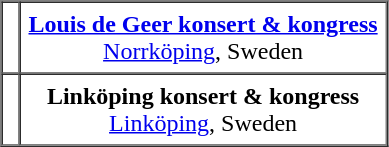<table border="1" cellpadding="5" cellspacing="0">
<tr>
<td></td>
<td align="center"><strong><a href='#'>Louis de Geer konsert & kongress</a></strong><br><a href='#'>Norrköping</a>, Sweden</td>
</tr>
<tr>
<td></td>
<td align="center"><strong>Linköping konsert & kongress</strong><br><a href='#'>Linköping</a>, Sweden</td>
</tr>
</table>
